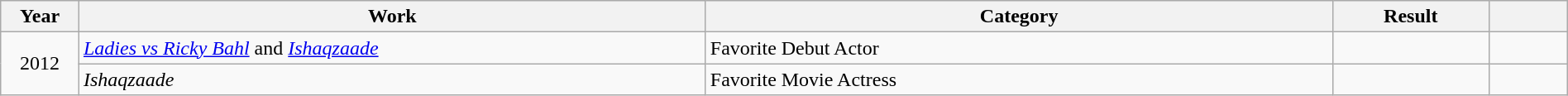<table class="wikitable" style="width:100%;">
<tr>
<th width=5%>Year</th>
<th style="width:40%;">Work</th>
<th style="width:40%;">Category</th>
<th style="width:10%;">Result</th>
<th width=5%></th>
</tr>
<tr>
<td rowspan="2" style="text-align:center;">2012</td>
<td style="text-align:left;"><em><a href='#'>Ladies vs Ricky Bahl</a></em> and <em><a href='#'>Ishaqzaade</a></em></td>
<td>Favorite Debut Actor</td>
<td></td>
<td style="text-align:center;"></td>
</tr>
<tr>
<td style="text-align:left;"><em>Ishaqzaade</em></td>
<td>Favorite Movie Actress</td>
<td></td>
<td style="text-align:center;"></td>
</tr>
</table>
